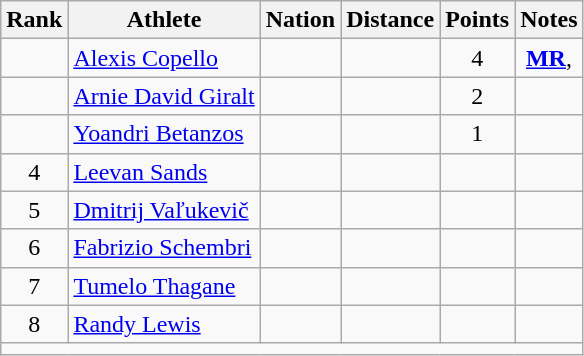<table class="wikitable sortable" style="text-align:center;">
<tr>
<th scope="col" style="width: 10px;">Rank</th>
<th scope="col">Athlete</th>
<th scope="col">Nation</th>
<th scope="col">Distance</th>
<th scope="col">Points</th>
<th scope="col">Notes</th>
</tr>
<tr>
<td></td>
<td align=left><a href='#'>Alexis Copello</a></td>
<td align=left></td>
<td> </td>
<td>4</td>
<td><strong><a href='#'>MR</a></strong>, </td>
</tr>
<tr>
<td></td>
<td align=left><a href='#'>Arnie David Giralt</a></td>
<td align=left></td>
<td> </td>
<td>2</td>
<td></td>
</tr>
<tr>
<td></td>
<td align=left><a href='#'>Yoandri Betanzos</a></td>
<td align=left></td>
<td> </td>
<td>1</td>
<td></td>
</tr>
<tr>
<td>4</td>
<td align=left><a href='#'>Leevan Sands</a></td>
<td align=left></td>
<td> </td>
<td></td>
<td></td>
</tr>
<tr>
<td>5</td>
<td align=left><a href='#'>Dmitrij Vaľukevič</a></td>
<td align=left></td>
<td> </td>
<td></td>
<td></td>
</tr>
<tr>
<td>6</td>
<td align=left><a href='#'>Fabrizio Schembri</a></td>
<td align=left></td>
<td> </td>
<td></td>
<td></td>
</tr>
<tr>
<td>7</td>
<td align=left><a href='#'>Tumelo Thagane</a></td>
<td align=left></td>
<td> </td>
<td></td>
<td></td>
</tr>
<tr>
<td>8</td>
<td align=left><a href='#'>Randy Lewis</a></td>
<td align=left></td>
<td> </td>
<td></td>
<td></td>
</tr>
<tr class="sortbottom">
<td colspan=6></td>
</tr>
</table>
